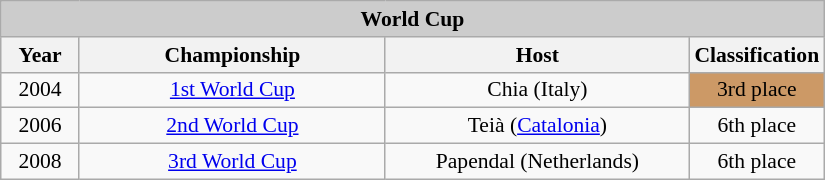<table class="wikitable" style=font-size:90% width=550>
<tr align=center style="background:#cccccc;">
<td colspan=4><strong>World Cup</strong></td>
</tr>
<tr align=center style="background:#eeeeee;">
<th width=10%>Year</th>
<th width=40%>Championship</th>
<th width=40%>Host</th>
<th width=10%>Classification</th>
</tr>
<tr align=center>
<td>2004</td>
<td><a href='#'>1st World Cup</a></td>
<td>Chia (Italy)</td>
<td style="background:#cc9966;" align="center">3rd place</td>
</tr>
<tr align=center>
<td>2006</td>
<td><a href='#'>2nd World Cup</a></td>
<td>Teià (<a href='#'>Catalonia</a>)</td>
<td>6th place</td>
</tr>
<tr align=center>
<td>2008</td>
<td><a href='#'>3rd World Cup</a></td>
<td>Papendal (Netherlands)</td>
<td>6th place</td>
</tr>
</table>
